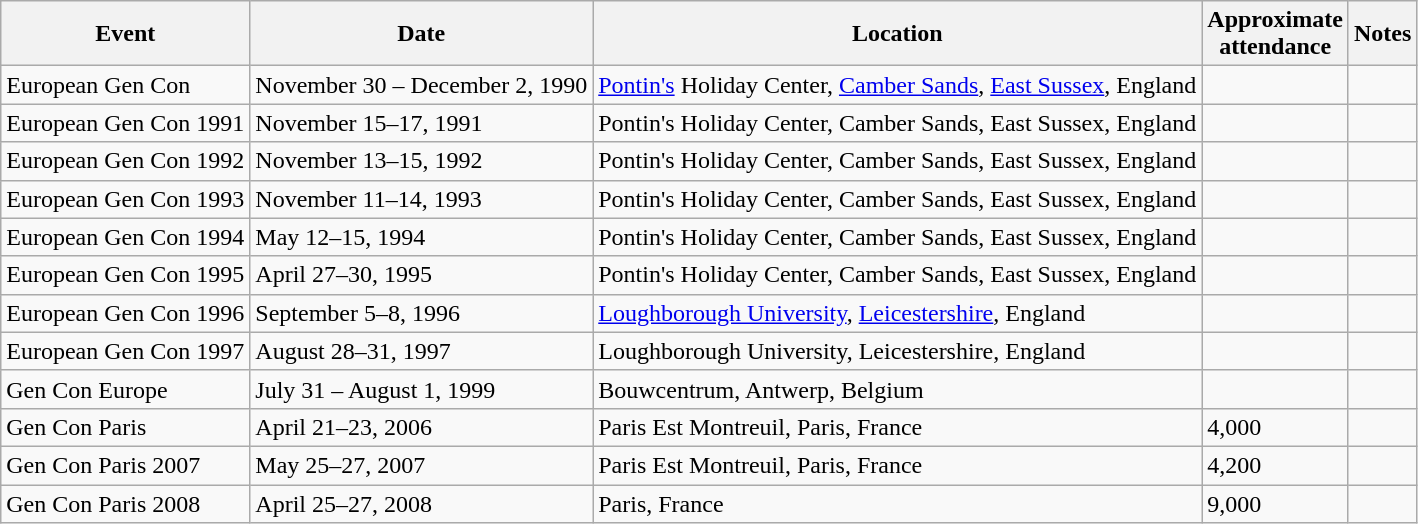<table class="wikitable">
<tr>
<th>Event</th>
<th>Date</th>
<th>Location</th>
<th>Approximate<br>attendance</th>
<th>Notes</th>
</tr>
<tr>
<td>European Gen Con</td>
<td>November 30 – December 2, 1990</td>
<td><a href='#'>Pontin's</a> Holiday Center, <a href='#'>Camber Sands</a>, <a href='#'>East Sussex</a>, England</td>
<td></td>
<td></td>
</tr>
<tr>
<td>European Gen Con 1991</td>
<td>November 15–17, 1991</td>
<td>Pontin's Holiday Center, Camber Sands, East Sussex, England</td>
<td></td>
<td></td>
</tr>
<tr>
<td>European Gen Con 1992</td>
<td>November 13–15, 1992</td>
<td>Pontin's Holiday Center, Camber Sands, East Sussex, England</td>
<td></td>
<td></td>
</tr>
<tr>
<td>European Gen Con 1993</td>
<td>November 11–14, 1993</td>
<td>Pontin's Holiday Center, Camber Sands, East Sussex, England</td>
<td></td>
<td></td>
</tr>
<tr>
<td>European Gen Con 1994</td>
<td>May 12–15, 1994</td>
<td>Pontin's Holiday Center, Camber Sands, East Sussex, England</td>
<td></td>
<td></td>
</tr>
<tr>
<td>European Gen Con 1995</td>
<td>April 27–30, 1995</td>
<td>Pontin's Holiday Center, Camber Sands, East Sussex, England</td>
<td></td>
<td></td>
</tr>
<tr>
<td>European Gen Con 1996</td>
<td>September 5–8, 1996</td>
<td><a href='#'>Loughborough University</a>, <a href='#'>Leicestershire</a>, England</td>
<td></td>
<td></td>
</tr>
<tr>
<td>European Gen Con 1997</td>
<td>August 28–31, 1997</td>
<td>Loughborough University, Leicestershire, England</td>
<td></td>
<td></td>
</tr>
<tr>
<td>Gen Con Europe</td>
<td>July 31 – August 1, 1999</td>
<td>Bouwcentrum, Antwerp, Belgium</td>
<td></td>
<td></td>
</tr>
<tr>
<td>Gen Con Paris</td>
<td>April 21–23, 2006</td>
<td>Paris Est Montreuil, Paris, France</td>
<td>4,000</td>
<td></td>
</tr>
<tr>
<td>Gen Con Paris 2007</td>
<td>May 25–27, 2007</td>
<td>Paris Est Montreuil, Paris, France</td>
<td>4,200</td>
<td></td>
</tr>
<tr>
<td>Gen Con Paris 2008</td>
<td>April 25–27, 2008</td>
<td>Paris, France</td>
<td>9,000</td>
<td></td>
</tr>
</table>
